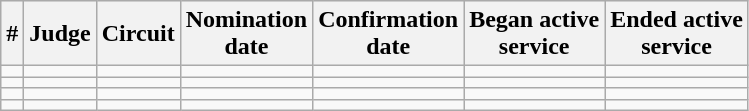<table class="sortable wikitable">
<tr bgcolor="#ececec">
<th>#</th>
<th>Judge</th>
<th>Circuit</th>
<th>Nomination<br>date</th>
<th>Confirmation<br>date</th>
<th>Began active<br>service</th>
<th>Ended active<br>service</th>
</tr>
<tr>
<td></td>
<td></td>
<td></td>
<td></td>
<td></td>
<td></td>
<td></td>
</tr>
<tr>
<td></td>
<td></td>
<td></td>
<td></td>
<td></td>
<td></td>
<td></td>
</tr>
<tr>
<td></td>
<td></td>
<td></td>
<td></td>
<td></td>
<td></td>
<td></td>
</tr>
<tr>
<td></td>
<td></td>
<td></td>
<td></td>
<td></td>
<td></td>
<td></td>
</tr>
</table>
